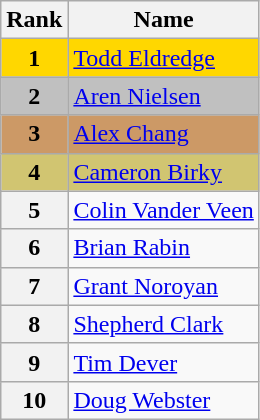<table class="wikitable">
<tr>
<th>Rank</th>
<th>Name</th>
</tr>
<tr bgcolor="gold">
<td align="center"><strong>1</strong></td>
<td><a href='#'>Todd Eldredge</a></td>
</tr>
<tr bgcolor="silver">
<td align="center"><strong>2</strong></td>
<td><a href='#'>Aren Nielsen</a></td>
</tr>
<tr bgcolor="cc9966">
<td align="center"><strong>3</strong></td>
<td><a href='#'>Alex Chang</a></td>
</tr>
<tr bgcolor="#d1c571">
<td align="center"><strong>4</strong></td>
<td><a href='#'>Cameron Birky</a></td>
</tr>
<tr>
<th>5</th>
<td><a href='#'>Colin Vander Veen</a></td>
</tr>
<tr>
<th>6</th>
<td><a href='#'>Brian Rabin</a></td>
</tr>
<tr>
<th>7</th>
<td><a href='#'>Grant Noroyan</a></td>
</tr>
<tr>
<th>8</th>
<td><a href='#'>Shepherd Clark</a></td>
</tr>
<tr>
<th>9</th>
<td><a href='#'>Tim Dever</a></td>
</tr>
<tr>
<th>10</th>
<td><a href='#'>Doug Webster</a></td>
</tr>
</table>
